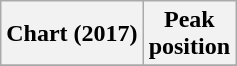<table class="wikitable sortable plainrowheaders" style="text-align:center">
<tr>
<th scope="col">Chart (2017)</th>
<th scope="col">Peak<br> position</th>
</tr>
<tr>
</tr>
</table>
